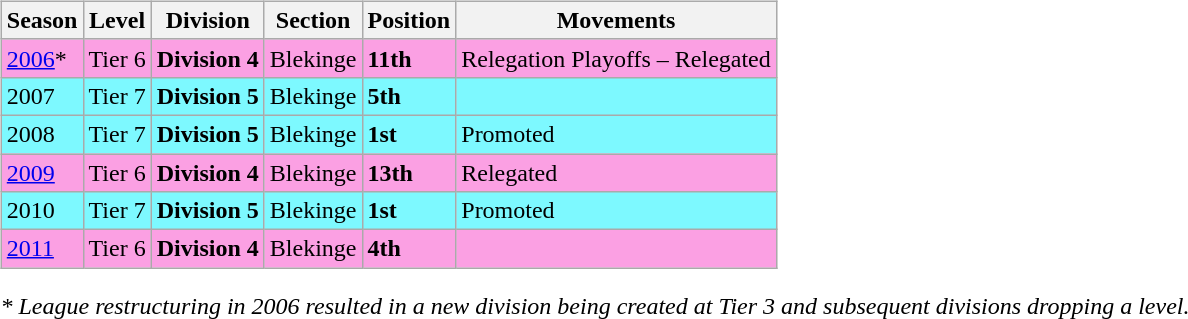<table>
<tr>
<td valign="top" width=0%><br><table class="wikitable">
<tr style="background:#f0f6fa;">
<th><strong>Season</strong></th>
<th><strong>Level</strong></th>
<th><strong>Division</strong></th>
<th><strong>Section</strong></th>
<th><strong>Position</strong></th>
<th><strong>Movements</strong></th>
</tr>
<tr>
<td style="background:#FBA0E3;"><a href='#'>2006</a>*</td>
<td style="background:#FBA0E3;">Tier 6</td>
<td style="background:#FBA0E3;"><strong>Division 4</strong></td>
<td style="background:#FBA0E3;">Blekinge</td>
<td style="background:#FBA0E3;"><strong>11th</strong></td>
<td style="background:#FBA0E3;">Relegation Playoffs – Relegated</td>
</tr>
<tr>
<td style="background:#7DF9FF;">2007</td>
<td style="background:#7DF9FF;">Tier 7</td>
<td style="background:#7DF9FF;"><strong>Division 5</strong></td>
<td style="background:#7DF9FF;">Blekinge</td>
<td style="background:#7DF9FF;"><strong>5th</strong></td>
<td style="background:#7DF9FF;"></td>
</tr>
<tr>
<td style="background:#7DF9FF;">2008</td>
<td style="background:#7DF9FF;">Tier 7</td>
<td style="background:#7DF9FF;"><strong>Division 5</strong></td>
<td style="background:#7DF9FF;">Blekinge</td>
<td style="background:#7DF9FF;"><strong>1st</strong></td>
<td style="background:#7DF9FF;">Promoted</td>
</tr>
<tr>
<td style="background:#FBA0E3;"><a href='#'>2009</a></td>
<td style="background:#FBA0E3;">Tier 6</td>
<td style="background:#FBA0E3;"><strong>Division 4</strong></td>
<td style="background:#FBA0E3;">Blekinge</td>
<td style="background:#FBA0E3;"><strong>13th</strong></td>
<td style="background:#FBA0E3;">Relegated</td>
</tr>
<tr>
<td style="background:#7DF9FF;">2010</td>
<td style="background:#7DF9FF;">Tier 7</td>
<td style="background:#7DF9FF;"><strong>Division 5</strong></td>
<td style="background:#7DF9FF;">Blekinge</td>
<td style="background:#7DF9FF;"><strong>1st</strong></td>
<td style="background:#7DF9FF;">Promoted</td>
</tr>
<tr>
<td style="background:#FBA0E3;"><a href='#'>2011</a></td>
<td style="background:#FBA0E3;">Tier 6</td>
<td style="background:#FBA0E3;"><strong>Division 4</strong></td>
<td style="background:#FBA0E3;">Blekinge</td>
<td style="background:#FBA0E3;"><strong>4th</strong></td>
<td style="background:#FBA0E3;"></td>
</tr>
</table>
<em>* League restructuring in 2006 resulted in a new division being created at Tier 3 and subsequent divisions dropping a level.</em>


</td>
</tr>
</table>
